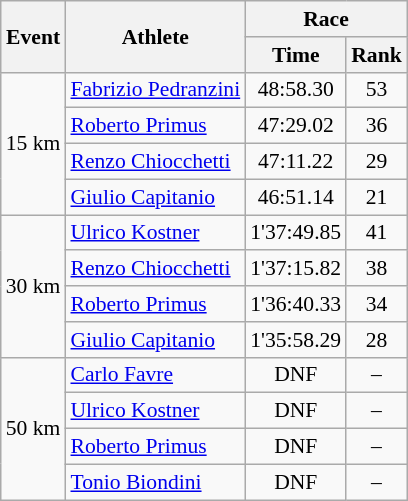<table class="wikitable" border="1" style="font-size:90%">
<tr>
<th rowspan=2>Event</th>
<th rowspan=2>Athlete</th>
<th colspan=2>Race</th>
</tr>
<tr>
<th>Time</th>
<th>Rank</th>
</tr>
<tr>
<td rowspan=4>15 km</td>
<td><a href='#'>Fabrizio Pedranzini</a></td>
<td align=center>48:58.30</td>
<td align=center>53</td>
</tr>
<tr>
<td><a href='#'>Roberto Primus</a></td>
<td align=center>47:29.02</td>
<td align=center>36</td>
</tr>
<tr>
<td><a href='#'>Renzo Chiocchetti</a></td>
<td align=center>47:11.22</td>
<td align=center>29</td>
</tr>
<tr>
<td><a href='#'>Giulio Capitanio</a></td>
<td align=center>46:51.14</td>
<td align=center>21</td>
</tr>
<tr>
<td rowspan=4>30 km</td>
<td><a href='#'>Ulrico Kostner</a></td>
<td align=center>1'37:49.85</td>
<td align=center>41</td>
</tr>
<tr>
<td><a href='#'>Renzo Chiocchetti</a></td>
<td align=center>1'37:15.82</td>
<td align=center>38</td>
</tr>
<tr>
<td><a href='#'>Roberto Primus</a></td>
<td align=center>1'36:40.33</td>
<td align=center>34</td>
</tr>
<tr>
<td><a href='#'>Giulio Capitanio</a></td>
<td align=center>1'35:58.29</td>
<td align=center>28</td>
</tr>
<tr>
<td rowspan=4>50 km</td>
<td><a href='#'>Carlo Favre</a></td>
<td align=center>DNF</td>
<td align=center>–</td>
</tr>
<tr>
<td><a href='#'>Ulrico Kostner</a></td>
<td align=center>DNF</td>
<td align=center>–</td>
</tr>
<tr>
<td><a href='#'>Roberto Primus</a></td>
<td align=center>DNF</td>
<td align=center>–</td>
</tr>
<tr>
<td><a href='#'>Tonio Biondini</a></td>
<td align=center>DNF</td>
<td align=center>–</td>
</tr>
</table>
